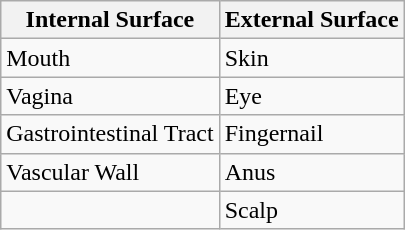<table class="wikitable">
<tr>
<th>Internal Surface</th>
<th>External Surface</th>
</tr>
<tr>
<td>Mouth</td>
<td>Skin</td>
</tr>
<tr>
<td>Vagina</td>
<td>Eye</td>
</tr>
<tr>
<td>Gastrointestinal Tract</td>
<td>Fingernail</td>
</tr>
<tr>
<td>Vascular Wall</td>
<td>Anus</td>
</tr>
<tr>
<td></td>
<td>Scalp</td>
</tr>
</table>
